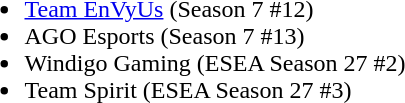<table cellspacing="20">
<tr>
<td valign="top" width="1000px"><br><ul><li><a href='#'>Team EnVyUs</a> (Season 7 #12)</li><li>AGO Esports (Season 7 #13)</li><li>Windigo Gaming (ESEA Season 27 #2)</li><li>Team Spirit (ESEA Season 27 #3)</li></ul></td>
</tr>
<tr>
</tr>
</table>
